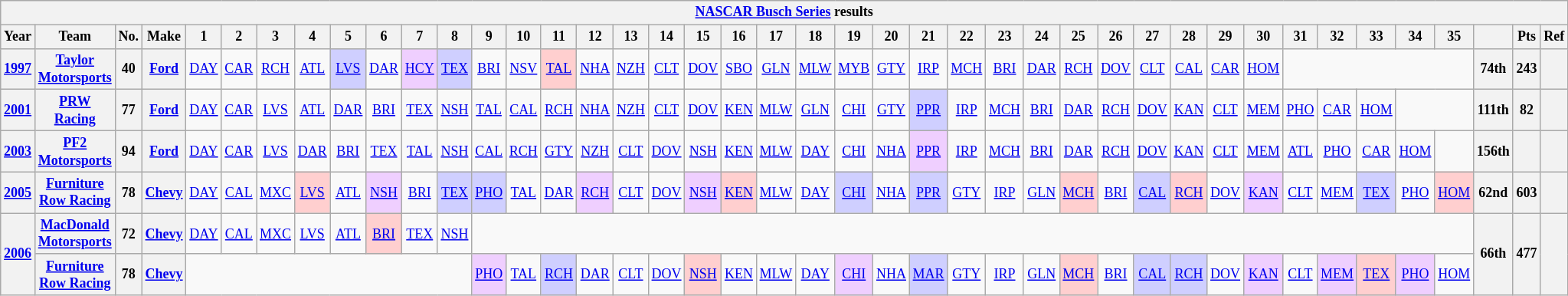<table class="wikitable" style="text-align:center; font-size:75%">
<tr>
<th colspan=42><a href='#'>NASCAR Busch Series</a> results</th>
</tr>
<tr>
<th>Year</th>
<th>Team</th>
<th>No.</th>
<th>Make</th>
<th>1</th>
<th>2</th>
<th>3</th>
<th>4</th>
<th>5</th>
<th>6</th>
<th>7</th>
<th>8</th>
<th>9</th>
<th>10</th>
<th>11</th>
<th>12</th>
<th>13</th>
<th>14</th>
<th>15</th>
<th>16</th>
<th>17</th>
<th>18</th>
<th>19</th>
<th>20</th>
<th>21</th>
<th>22</th>
<th>23</th>
<th>24</th>
<th>25</th>
<th>26</th>
<th>27</th>
<th>28</th>
<th>29</th>
<th>30</th>
<th>31</th>
<th>32</th>
<th>33</th>
<th>34</th>
<th>35</th>
<th></th>
<th>Pts</th>
<th>Ref</th>
</tr>
<tr>
<th><a href='#'>1997</a></th>
<th><a href='#'>Taylor Motorsports</a></th>
<th>40</th>
<th><a href='#'>Ford</a></th>
<td><a href='#'>DAY</a></td>
<td><a href='#'>CAR</a></td>
<td><a href='#'>RCH</a></td>
<td><a href='#'>ATL</a></td>
<td style="background:#CFCFFF;"><a href='#'>LVS</a><br></td>
<td><a href='#'>DAR</a></td>
<td style="background:#EFCFFF;"><a href='#'>HCY</a><br></td>
<td style="background:#CFCFFF;"><a href='#'>TEX</a><br></td>
<td><a href='#'>BRI</a></td>
<td><a href='#'>NSV</a></td>
<td style="background:#FFCFCF;"><a href='#'>TAL</a><br></td>
<td><a href='#'>NHA</a></td>
<td><a href='#'>NZH</a></td>
<td><a href='#'>CLT</a></td>
<td><a href='#'>DOV</a></td>
<td><a href='#'>SBO</a></td>
<td><a href='#'>GLN</a></td>
<td><a href='#'>MLW</a></td>
<td><a href='#'>MYB</a></td>
<td><a href='#'>GTY</a></td>
<td><a href='#'>IRP</a></td>
<td><a href='#'>MCH</a></td>
<td><a href='#'>BRI</a></td>
<td><a href='#'>DAR</a></td>
<td><a href='#'>RCH</a></td>
<td><a href='#'>DOV</a></td>
<td><a href='#'>CLT</a></td>
<td><a href='#'>CAL</a></td>
<td><a href='#'>CAR</a></td>
<td><a href='#'>HOM</a></td>
<td colspan=5></td>
<th>74th</th>
<th>243</th>
<th></th>
</tr>
<tr>
<th><a href='#'>2001</a></th>
<th><a href='#'>PRW Racing</a></th>
<th>77</th>
<th><a href='#'>Ford</a></th>
<td><a href='#'>DAY</a></td>
<td><a href='#'>CAR</a></td>
<td><a href='#'>LVS</a></td>
<td><a href='#'>ATL</a></td>
<td><a href='#'>DAR</a></td>
<td><a href='#'>BRI</a></td>
<td><a href='#'>TEX</a></td>
<td><a href='#'>NSH</a></td>
<td><a href='#'>TAL</a></td>
<td><a href='#'>CAL</a></td>
<td><a href='#'>RCH</a></td>
<td><a href='#'>NHA</a></td>
<td><a href='#'>NZH</a></td>
<td><a href='#'>CLT</a></td>
<td><a href='#'>DOV</a></td>
<td><a href='#'>KEN</a></td>
<td><a href='#'>MLW</a></td>
<td><a href='#'>GLN</a></td>
<td><a href='#'>CHI</a></td>
<td><a href='#'>GTY</a></td>
<td style="background:#CFCFFF;"><a href='#'>PPR</a><br></td>
<td><a href='#'>IRP</a></td>
<td><a href='#'>MCH</a></td>
<td><a href='#'>BRI</a></td>
<td><a href='#'>DAR</a></td>
<td><a href='#'>RCH</a></td>
<td><a href='#'>DOV</a></td>
<td><a href='#'>KAN</a></td>
<td><a href='#'>CLT</a></td>
<td><a href='#'>MEM</a></td>
<td><a href='#'>PHO</a></td>
<td><a href='#'>CAR</a></td>
<td><a href='#'>HOM</a></td>
<td colspan=2></td>
<th>111th</th>
<th>82</th>
<th></th>
</tr>
<tr>
<th><a href='#'>2003</a></th>
<th><a href='#'>PF2 Motorsports</a></th>
<th>94</th>
<th><a href='#'>Ford</a></th>
<td><a href='#'>DAY</a></td>
<td><a href='#'>CAR</a></td>
<td><a href='#'>LVS</a></td>
<td><a href='#'>DAR</a></td>
<td><a href='#'>BRI</a></td>
<td><a href='#'>TEX</a></td>
<td><a href='#'>TAL</a></td>
<td><a href='#'>NSH</a></td>
<td><a href='#'>CAL</a></td>
<td><a href='#'>RCH</a></td>
<td><a href='#'>GTY</a></td>
<td><a href='#'>NZH</a></td>
<td><a href='#'>CLT</a></td>
<td><a href='#'>DOV</a></td>
<td><a href='#'>NSH</a></td>
<td><a href='#'>KEN</a></td>
<td><a href='#'>MLW</a></td>
<td><a href='#'>DAY</a></td>
<td><a href='#'>CHI</a></td>
<td><a href='#'>NHA</a></td>
<td style="background:#EFCFFF;"><a href='#'>PPR</a><br></td>
<td><a href='#'>IRP</a></td>
<td><a href='#'>MCH</a></td>
<td><a href='#'>BRI</a></td>
<td><a href='#'>DAR</a></td>
<td><a href='#'>RCH</a></td>
<td><a href='#'>DOV</a></td>
<td><a href='#'>KAN</a></td>
<td><a href='#'>CLT</a></td>
<td><a href='#'>MEM</a></td>
<td><a href='#'>ATL</a></td>
<td><a href='#'>PHO</a></td>
<td><a href='#'>CAR</a></td>
<td><a href='#'>HOM</a></td>
<td></td>
<th>156th</th>
<th></th>
<th></th>
</tr>
<tr>
<th><a href='#'>2005</a></th>
<th><a href='#'>Furniture Row Racing</a></th>
<th>78</th>
<th><a href='#'>Chevy</a></th>
<td><a href='#'>DAY</a></td>
<td><a href='#'>CAL</a></td>
<td><a href='#'>MXC</a></td>
<td style="background:#FFCFCF;"><a href='#'>LVS</a><br></td>
<td><a href='#'>ATL</a></td>
<td style="background:#EFCFFF;"><a href='#'>NSH</a><br></td>
<td><a href='#'>BRI</a></td>
<td style="background:#CFCFFF;"><a href='#'>TEX</a><br></td>
<td style="background:#CFCFFF;"><a href='#'>PHO</a><br></td>
<td><a href='#'>TAL</a></td>
<td><a href='#'>DAR</a></td>
<td style="background:#EFCFFF;"><a href='#'>RCH</a><br></td>
<td><a href='#'>CLT</a></td>
<td><a href='#'>DOV</a></td>
<td style="background:#EFCFFF;"><a href='#'>NSH</a><br></td>
<td style="background:#FFCFCF;"><a href='#'>KEN</a><br></td>
<td><a href='#'>MLW</a></td>
<td><a href='#'>DAY</a></td>
<td style="background:#CFCFFF;"><a href='#'>CHI</a><br></td>
<td><a href='#'>NHA</a></td>
<td style="background:#CFCFFF;"><a href='#'>PPR</a><br></td>
<td><a href='#'>GTY</a></td>
<td><a href='#'>IRP</a></td>
<td><a href='#'>GLN</a></td>
<td style="background:#FFCFCF;"><a href='#'>MCH</a><br></td>
<td><a href='#'>BRI</a></td>
<td style="background:#CFCFFF;"><a href='#'>CAL</a><br></td>
<td style="background:#FFCFCF;"><a href='#'>RCH</a><br></td>
<td><a href='#'>DOV</a></td>
<td style="background:#EFCFFF;"><a href='#'>KAN</a><br></td>
<td><a href='#'>CLT</a></td>
<td><a href='#'>MEM</a></td>
<td style="background:#CFCFFF;"><a href='#'>TEX</a><br></td>
<td><a href='#'>PHO</a></td>
<td style="background:#FFCFCF;"><a href='#'>HOM</a><br></td>
<th>62nd</th>
<th>603</th>
<th></th>
</tr>
<tr>
<th rowspan=2><a href='#'>2006</a></th>
<th><a href='#'>MacDonald Motorsports</a></th>
<th>72</th>
<th><a href='#'>Chevy</a></th>
<td><a href='#'>DAY</a></td>
<td><a href='#'>CAL</a></td>
<td><a href='#'>MXC</a></td>
<td><a href='#'>LVS</a></td>
<td><a href='#'>ATL</a></td>
<td style="background:#FFCFCF;"><a href='#'>BRI</a><br></td>
<td><a href='#'>TEX</a></td>
<td><a href='#'>NSH</a></td>
<td colspan=27></td>
<th rowspan=2>66th</th>
<th rowspan=2>477</th>
<th rowspan=2></th>
</tr>
<tr>
<th><a href='#'>Furniture Row Racing</a></th>
<th>78</th>
<th><a href='#'>Chevy</a></th>
<td colspan=8></td>
<td style="background:#EFCFFF;"><a href='#'>PHO</a><br></td>
<td><a href='#'>TAL</a></td>
<td style="background:#CFCFFF;"><a href='#'>RCH</a><br></td>
<td><a href='#'>DAR</a></td>
<td><a href='#'>CLT</a></td>
<td><a href='#'>DOV</a></td>
<td style="background:#FFCFCF;"><a href='#'>NSH</a><br></td>
<td><a href='#'>KEN</a></td>
<td><a href='#'>MLW</a></td>
<td><a href='#'>DAY</a></td>
<td style="background:#EFCFFF;"><a href='#'>CHI</a><br></td>
<td><a href='#'>NHA</a></td>
<td style="background:#CFCFFF;"><a href='#'>MAR</a><br></td>
<td><a href='#'>GTY</a></td>
<td><a href='#'>IRP</a></td>
<td><a href='#'>GLN</a></td>
<td style="background:#FFCFCF;"><a href='#'>MCH</a><br></td>
<td><a href='#'>BRI</a></td>
<td style="background:#CFCFFF;"><a href='#'>CAL</a><br></td>
<td style="background:#CFCFFF;"><a href='#'>RCH</a><br></td>
<td><a href='#'>DOV</a></td>
<td style="background:#EFCFFF;"><a href='#'>KAN</a><br></td>
<td><a href='#'>CLT</a></td>
<td style="background:#EFCFFF;"><a href='#'>MEM</a><br></td>
<td style="background:#FFCFCF;"><a href='#'>TEX</a><br></td>
<td style="background:#EFCFFF;"><a href='#'>PHO</a><br></td>
<td><a href='#'>HOM</a></td>
</tr>
</table>
